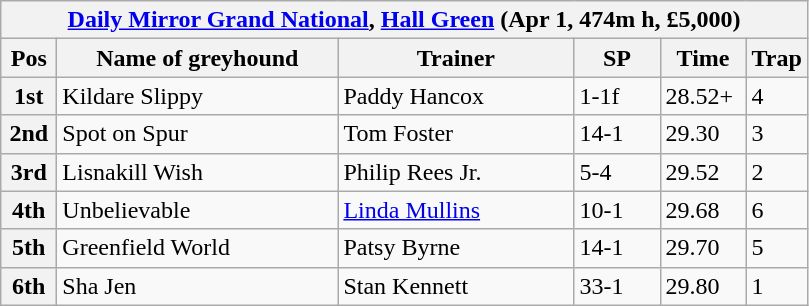<table class="wikitable">
<tr>
<th colspan="6"><a href='#'>Daily Mirror Grand National</a>, <a href='#'>Hall Green</a> (Apr 1, 474m h, £5,000)</th>
</tr>
<tr>
<th width=30>Pos</th>
<th width=180>Name of greyhound</th>
<th width=150>Trainer</th>
<th width=50>SP</th>
<th width=50>Time</th>
<th width=30>Trap</th>
</tr>
<tr>
<th>1st</th>
<td>Kildare Slippy</td>
<td>Paddy Hancox</td>
<td>1-1f</td>
<td>28.52+</td>
<td>4</td>
</tr>
<tr>
<th>2nd</th>
<td>Spot on Spur</td>
<td>Tom Foster</td>
<td>14-1</td>
<td>29.30</td>
<td>3</td>
</tr>
<tr>
<th>3rd</th>
<td>Lisnakill Wish</td>
<td>Philip Rees Jr.</td>
<td>5-4</td>
<td>29.52</td>
<td>2</td>
</tr>
<tr>
<th>4th</th>
<td>Unbelievable</td>
<td><a href='#'>Linda Mullins</a></td>
<td>10-1</td>
<td>29.68</td>
<td>6</td>
</tr>
<tr>
<th>5th</th>
<td>Greenfield World</td>
<td>Patsy Byrne</td>
<td>14-1</td>
<td>29.70</td>
<td>5</td>
</tr>
<tr>
<th>6th</th>
<td>Sha Jen</td>
<td>Stan Kennett</td>
<td>33-1</td>
<td>29.80</td>
<td>1</td>
</tr>
</table>
